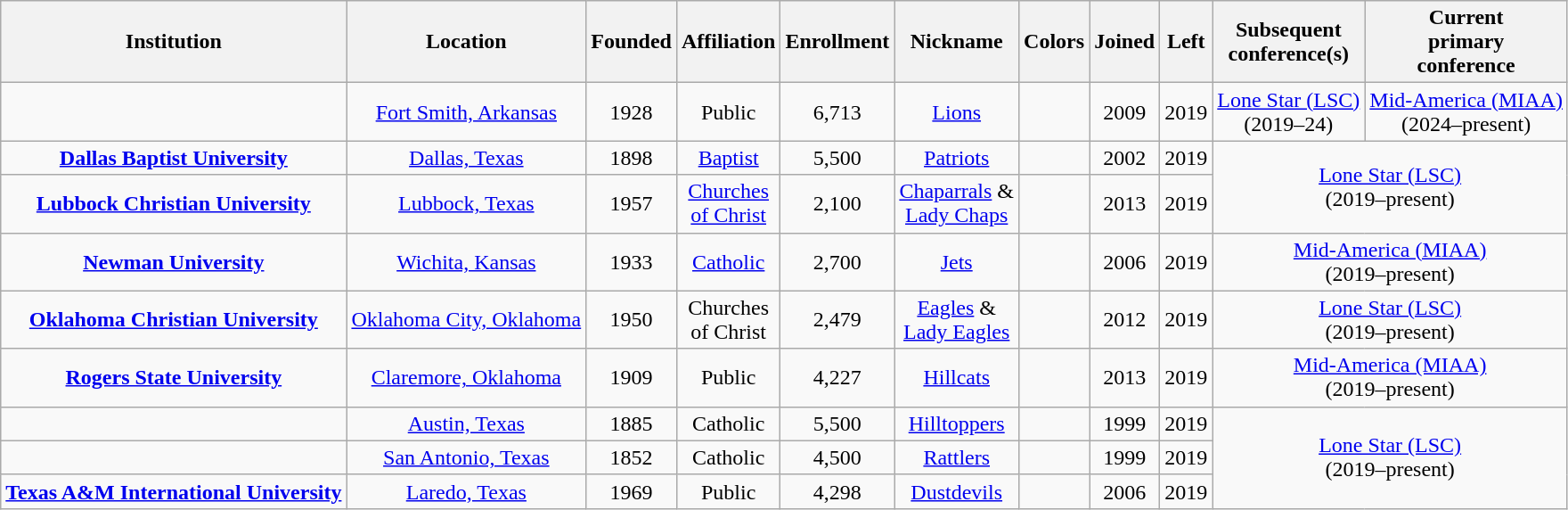<table class="wikitable sortable" style="text-align:center">
<tr>
<th>Institution</th>
<th>Location</th>
<th>Founded</th>
<th>Affiliation</th>
<th>Enrollment</th>
<th>Nickname</th>
<th class="unsortable">Colors</th>
<th>Joined</th>
<th>Left</th>
<th>Subsequent<br>conference(s)</th>
<th>Current<br>primary<br>conference</th>
</tr>
<tr>
<td></td>
<td><a href='#'>Fort Smith, Arkansas</a></td>
<td>1928</td>
<td>Public</td>
<td>6,713</td>
<td><a href='#'>Lions</a></td>
<td></td>
<td>2009</td>
<td>2019</td>
<td><a href='#'>Lone Star (LSC)</a><br>(2019–24)</td>
<td><a href='#'>Mid-America (MIAA)</a><br>(2024–present)</td>
</tr>
<tr>
<td><strong><a href='#'>Dallas Baptist University</a></strong></td>
<td><a href='#'>Dallas, Texas</a></td>
<td>1898</td>
<td><a href='#'>Baptist</a></td>
<td>5,500</td>
<td><a href='#'>Patriots</a></td>
<td></td>
<td>2002</td>
<td>2019</td>
<td colspan="2" rowspan="2"><a href='#'>Lone Star (LSC)</a><br>(2019–present)</td>
</tr>
<tr>
<td><strong><a href='#'>Lubbock Christian University</a></strong></td>
<td><a href='#'>Lubbock, Texas</a></td>
<td>1957</td>
<td><a href='#'>Churches<br>of Christ</a></td>
<td>2,100</td>
<td><a href='#'>Chaparrals</a> &<br><a href='#'>Lady Chaps</a></td>
<td></td>
<td>2013</td>
<td>2019</td>
</tr>
<tr>
<td><strong><a href='#'>Newman University</a></strong></td>
<td><a href='#'>Wichita, Kansas</a></td>
<td>1933</td>
<td><a href='#'>Catholic</a><br></td>
<td>2,700</td>
<td><a href='#'>Jets</a></td>
<td></td>
<td>2006</td>
<td>2019</td>
<td colspan="2"><a href='#'>Mid-America (MIAA)</a><br>(2019–present)</td>
</tr>
<tr>
<td><strong><a href='#'>Oklahoma Christian University</a></strong></td>
<td><a href='#'>Oklahoma City, Oklahoma</a></td>
<td>1950</td>
<td>Churches<br>of Christ</td>
<td>2,479</td>
<td><a href='#'>Eagles</a> &<br><a href='#'>Lady Eagles</a></td>
<td></td>
<td>2012</td>
<td>2019</td>
<td colspan="2"><a href='#'>Lone Star (LSC)</a><br>(2019–present)</td>
</tr>
<tr>
<td><strong><a href='#'>Rogers State University</a></strong></td>
<td><a href='#'>Claremore, Oklahoma</a></td>
<td>1909</td>
<td>Public</td>
<td>4,227</td>
<td><a href='#'>Hillcats</a></td>
<td></td>
<td>2013</td>
<td>2019</td>
<td colspan="2"><a href='#'>Mid-America (MIAA)</a><br>(2019–present)</td>
</tr>
<tr>
<td></td>
<td><a href='#'>Austin, Texas</a></td>
<td>1885</td>
<td>Catholic<br></td>
<td>5,500</td>
<td><a href='#'>Hilltoppers</a></td>
<td></td>
<td>1999</td>
<td>2019</td>
<td colspan="2" rowspan="3"><a href='#'>Lone Star (LSC)</a><br>(2019–present)</td>
</tr>
<tr>
<td></td>
<td><a href='#'>San Antonio, Texas</a></td>
<td>1852</td>
<td>Catholic<br></td>
<td>4,500</td>
<td><a href='#'>Rattlers</a></td>
<td></td>
<td>1999</td>
<td>2019</td>
</tr>
<tr>
<td><strong><a href='#'>Texas A&M International University</a></strong></td>
<td><a href='#'>Laredo, Texas</a></td>
<td>1969</td>
<td>Public</td>
<td>4,298</td>
<td><a href='#'>Dustdevils</a></td>
<td></td>
<td>2006</td>
<td>2019</td>
</tr>
</table>
